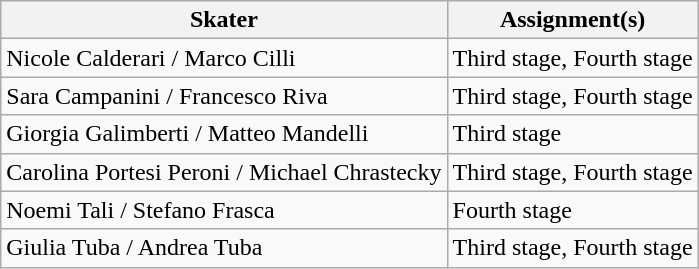<table class="wikitable">
<tr>
<th>Skater</th>
<th>Assignment(s)</th>
</tr>
<tr>
<td> Nicole Calderari / Marco Cilli</td>
<td>Third stage, Fourth stage</td>
</tr>
<tr>
<td> Sara Campanini / Francesco Riva</td>
<td>Third stage, Fourth stage</td>
</tr>
<tr>
<td> Giorgia Galimberti / Matteo Mandelli</td>
<td>Third stage</td>
</tr>
<tr>
<td> Carolina Portesi Peroni / Michael Chrastecky</td>
<td>Third stage, Fourth stage</td>
</tr>
<tr>
<td> Noemi Tali / Stefano Frasca</td>
<td>Fourth stage</td>
</tr>
<tr>
<td> Giulia Tuba / Andrea Tuba</td>
<td>Third stage, Fourth stage</td>
</tr>
</table>
